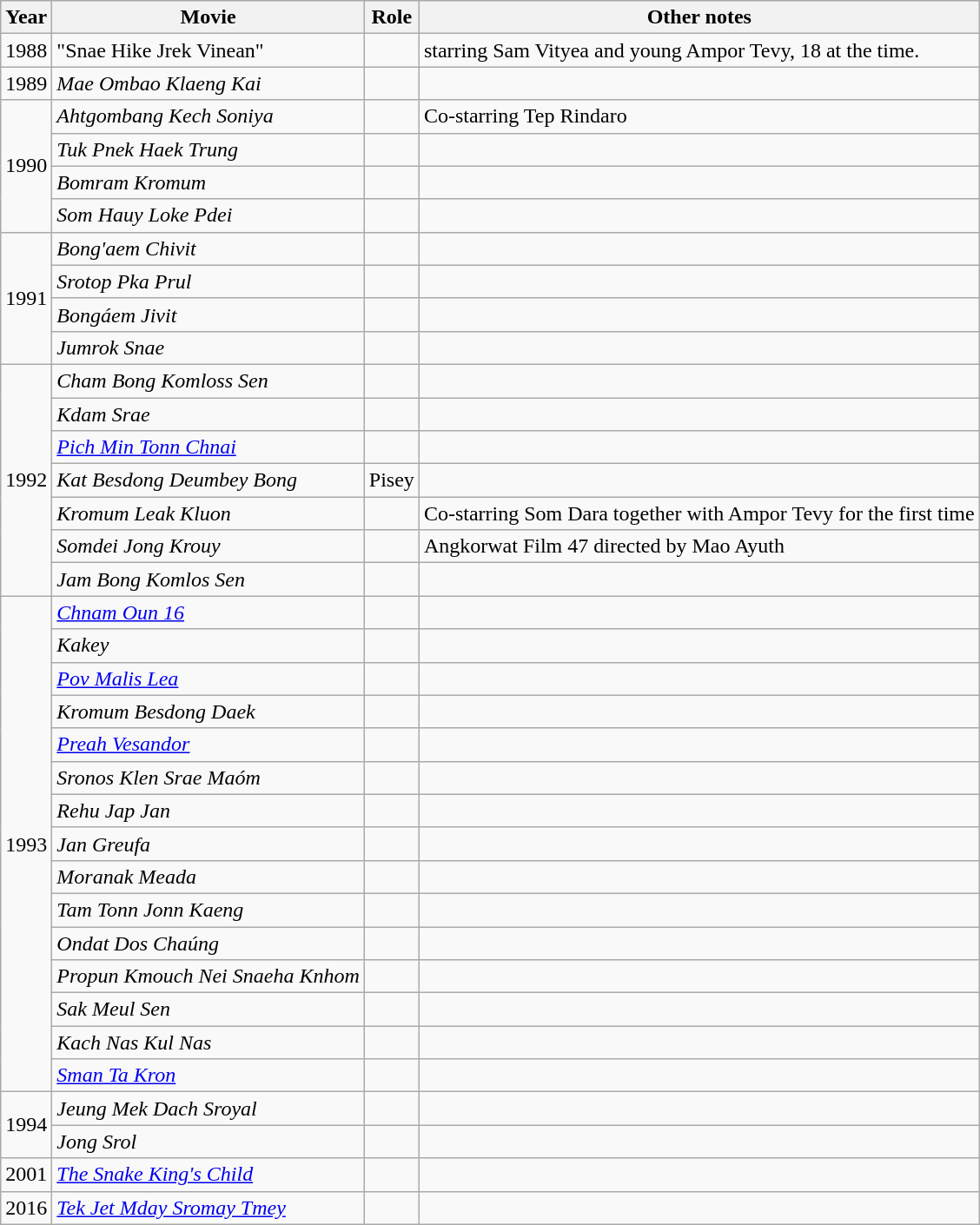<table class="wikitable">
<tr>
<th>Year</th>
<th>Movie</th>
<th>Role</th>
<th>Other notes</th>
</tr>
<tr>
<td>1988</td>
<td>"Snae Hike Jrek Vinean"</td>
<td></td>
<td>starring Sam Vityea and young Ampor Tevy, 18 at the time.</td>
</tr>
<tr>
<td>1989</td>
<td><em>Mae Ombao Klaeng Kai</em></td>
<td></td>
<td></td>
</tr>
<tr>
<td rowspan=4>1990</td>
<td><em>Ahtgombang Kech Soniya</em></td>
<td></td>
<td>Co-starring Tep Rindaro</td>
</tr>
<tr>
<td><em>Tuk Pnek Haek Trung</em></td>
<td></td>
<td></td>
</tr>
<tr>
<td><em>Bomram Kromum</em></td>
<td></td>
<td></td>
</tr>
<tr>
<td><em>Som Hauy Loke Pdei</em></td>
<td></td>
<td></td>
</tr>
<tr>
<td rowspan=4>1991</td>
<td><em>Bong'aem Chivit</em></td>
<td></td>
<td></td>
</tr>
<tr>
<td><em>Srotop Pka Prul</em></td>
<td></td>
<td></td>
</tr>
<tr>
<td><em>Bongáem Jivit</em></td>
<td></td>
<td></td>
</tr>
<tr>
<td><em>Jumrok Snae</em></td>
<td></td>
<td></td>
</tr>
<tr>
<td rowspan=7>1992</td>
<td><em>Cham Bong Komloss Sen</em></td>
<td></td>
<td></td>
</tr>
<tr>
<td><em>Kdam Srae</em></td>
<td></td>
<td></td>
</tr>
<tr>
<td><em><a href='#'>Pich Min Tonn Chnai</a></em></td>
<td></td>
<td></td>
</tr>
<tr>
<td><em>Kat Besdong Deumbey Bong</em></td>
<td>Pisey</td>
<td></td>
</tr>
<tr>
<td><em>Kromum Leak Kluon </em></td>
<td></td>
<td>Co-starring Som Dara together with Ampor Tevy for the first time</td>
</tr>
<tr>
<td><em>Somdei Jong Krouy</em></td>
<td></td>
<td>Angkorwat Film 47 directed by Mao Ayuth</td>
</tr>
<tr>
<td><em>Jam Bong Komlos Sen</em></td>
<td></td>
<td></td>
</tr>
<tr>
<td rowspan=15>1993</td>
<td><em><a href='#'>Chnam Oun 16</a></em></td>
<td></td>
<td></td>
</tr>
<tr>
<td><em>Kakey</em></td>
<td></td>
<td></td>
</tr>
<tr>
<td><em><a href='#'>Pov Malis Lea</a></em></td>
<td></td>
<td></td>
</tr>
<tr>
<td><em>Kromum Besdong Daek</em></td>
<td></td>
<td></td>
</tr>
<tr>
<td><em><a href='#'>Preah Vesandor</a></em></td>
<td></td>
<td></td>
</tr>
<tr>
<td><em>Sronos Klen Srae Maóm</em></td>
<td></td>
<td></td>
</tr>
<tr>
<td><em>Rehu Jap Jan</em></td>
<td></td>
<td></td>
</tr>
<tr>
<td><em>Jan Greufa</em></td>
<td></td>
<td></td>
</tr>
<tr>
<td><em>Moranak Meada</em></td>
<td></td>
<td></td>
</tr>
<tr>
<td><em>Tam Tonn Jonn Kaeng</em></td>
<td></td>
<td></td>
</tr>
<tr>
<td><em>Ondat Dos Chaúng</em></td>
<td></td>
<td></td>
</tr>
<tr>
<td><em>Propun Kmouch Nei Snaeha Knhom</em></td>
<td></td>
<td></td>
</tr>
<tr>
<td><em>Sak Meul Sen</em></td>
<td></td>
<td></td>
</tr>
<tr>
<td><em>Kach Nas Kul Nas</em></td>
<td></td>
<td></td>
</tr>
<tr>
<td><em><a href='#'>Sman Ta Kron</a></em></td>
<td></td>
<td></td>
</tr>
<tr>
<td rowspan=2>1994</td>
<td><em>Jeung Mek Dach Sroyal</em></td>
<td></td>
<td></td>
</tr>
<tr>
<td><em>Jong Srol</em></td>
<td></td>
<td></td>
</tr>
<tr>
<td>2001</td>
<td><em><a href='#'>The Snake King's Child</a></em></td>
<td></td>
<td></td>
</tr>
<tr>
<td>2016</td>
<td><em><a href='#'>Tek Jet Mday Sromay Tmey</a></em></td>
<td></td>
</tr>
</table>
